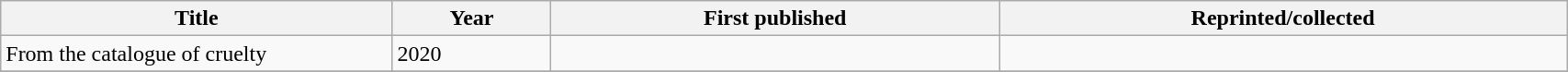<table class='wikitable sortable' width='90%'>
<tr>
<th width=25%>Title</th>
<th>Year</th>
<th>First published</th>
<th>Reprinted/collected</th>
</tr>
<tr>
<td>From the catalogue of cruelty</td>
<td>2020</td>
<td></td>
<td></td>
</tr>
<tr>
</tr>
</table>
